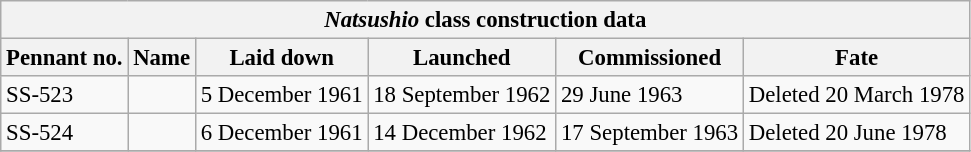<table class="wikitable" style="font-size:95%;">
<tr>
<th colspan="7"><em>Natsushio</em> class construction data</th>
</tr>
<tr>
<th>Pennant no.</th>
<th>Name</th>
<th>Laid down</th>
<th>Launched</th>
<th>Commissioned</th>
<th>Fate</th>
</tr>
<tr>
<td>SS-523</td>
<td></td>
<td>5 December 1961</td>
<td>18 September 1962</td>
<td>29 June 1963</td>
<td>Deleted 20 March 1978</td>
</tr>
<tr>
<td>SS-524</td>
<td></td>
<td>6 December 1961</td>
<td>14 December 1962</td>
<td>17 September 1963</td>
<td>Deleted 20 June 1978</td>
</tr>
<tr>
</tr>
</table>
